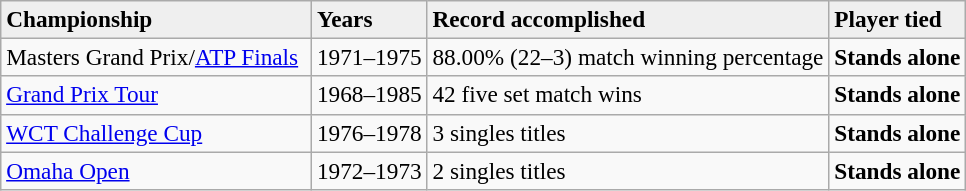<table class=wikitable style=font-size:97%>
<tr style="background:#efefef;">
<td width=200><strong>Championship</strong></td>
<td><strong>Years</strong></td>
<td><strong>Record accomplished</strong></td>
<td><strong>Player tied</strong></td>
</tr>
<tr>
<td>Masters Grand Prix/<a href='#'>ATP Finals</a></td>
<td>1971–1975</td>
<td>88.00% (22–3) match winning percentage</td>
<td><strong>Stands alone</strong></td>
</tr>
<tr>
<td><a href='#'>Grand Prix Tour</a></td>
<td>1968–1985</td>
<td>42 five set match wins</td>
<td><strong>Stands alone</strong></td>
</tr>
<tr>
<td><a href='#'>WCT Challenge Cup</a></td>
<td>1976–1978</td>
<td>3 singles titles</td>
<td><strong>Stands alone</strong></td>
</tr>
<tr>
<td><a href='#'>Omaha Open</a></td>
<td>1972–1973</td>
<td>2 singles titles</td>
<td><strong>Stands alone</strong></td>
</tr>
</table>
